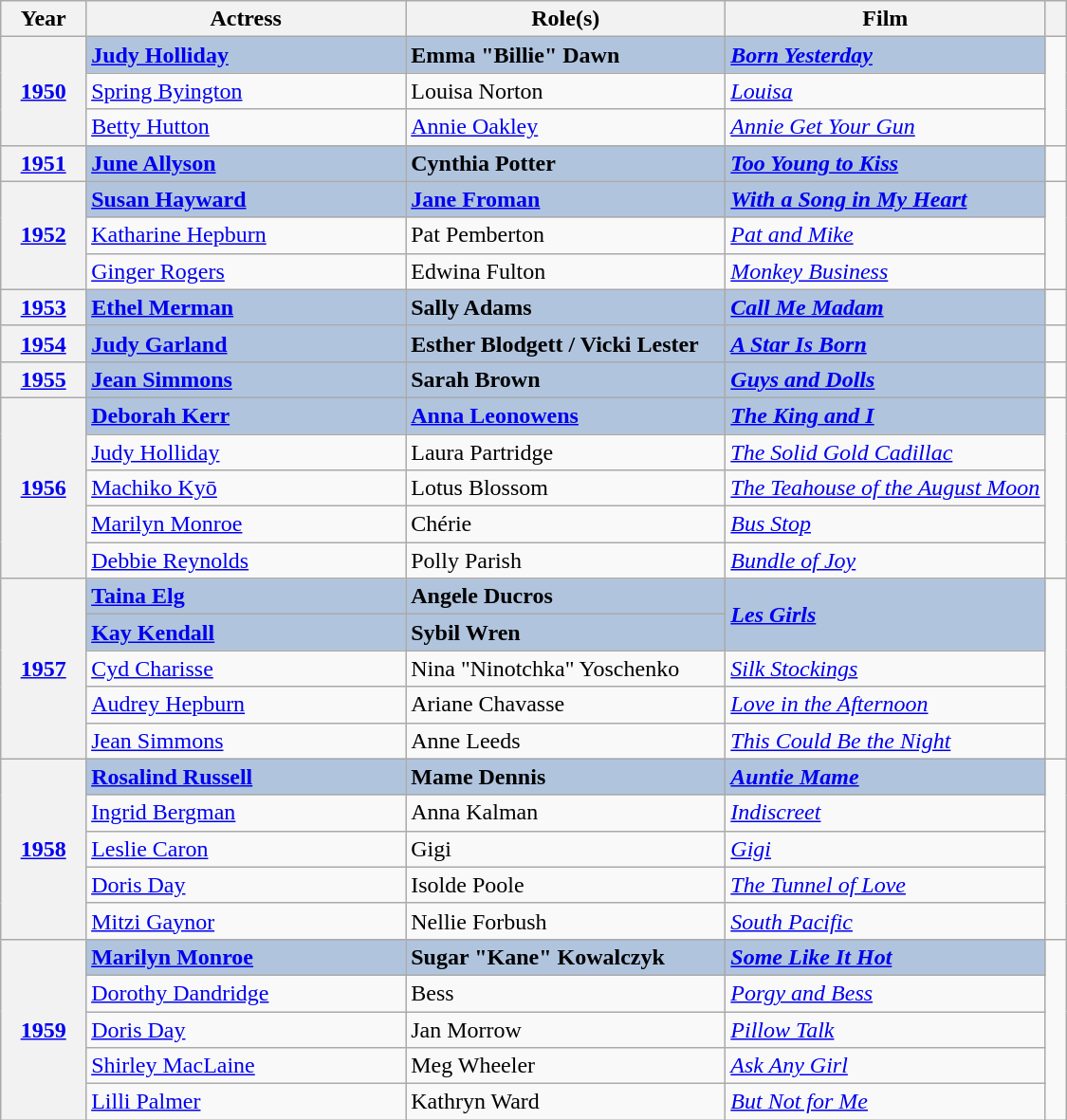<table class="wikitable sortable">
<tr>
<th scope="col" style="width:8%;">Year</th>
<th scope="col" style="width:30%;">Actress</th>
<th scope="col" style="width:30%;">Role(s)</th>
<th scope="col" style="width:30%;">Film</th>
<th scope="col" style="width:2%;" class="unsortable"></th>
</tr>
<tr>
<th rowspan="3" style="text-align:center;"><a href='#'>1950</a></th>
<td style="background:#B0C4DE;"><strong><a href='#'>Judy Holliday</a></strong></td>
<td style="background:#B0C4DE;"><strong>Emma "Billie" Dawn</strong></td>
<td style="background:#B0C4DE;"><strong><em><a href='#'>Born Yesterday</a></em></strong></td>
<td rowspan=3></td>
</tr>
<tr>
<td><a href='#'>Spring Byington</a></td>
<td>Louisa Norton</td>
<td><em><a href='#'>Louisa</a></em></td>
</tr>
<tr>
<td><a href='#'>Betty Hutton</a></td>
<td><a href='#'>Annie Oakley</a></td>
<td><em><a href='#'>Annie Get Your Gun</a></em></td>
</tr>
<tr>
<th style="text-align:center;"><a href='#'>1951</a></th>
<td style="background:#B0C4DE;"><strong><a href='#'>June Allyson</a></strong></td>
<td style="background:#B0C4DE;"><strong>Cynthia Potter</strong></td>
<td style="background:#B0C4DE;"><strong><em><a href='#'>Too Young to Kiss</a></em></strong></td>
<td></td>
</tr>
<tr>
<th rowspan="3" style="text-align:center;"><a href='#'>1952</a></th>
<td style="background:#B0C4DE;"><strong><a href='#'>Susan Hayward</a></strong></td>
<td style="background:#B0C4DE;"><strong><a href='#'>Jane Froman</a></strong></td>
<td style="background:#B0C4DE;"><strong><em><a href='#'>With a Song in My Heart</a></em></strong></td>
<td rowspan=3></td>
</tr>
<tr>
<td><a href='#'>Katharine Hepburn</a></td>
<td>Pat Pemberton</td>
<td><em><a href='#'>Pat and Mike</a></em></td>
</tr>
<tr>
<td><a href='#'>Ginger Rogers</a></td>
<td>Edwina Fulton</td>
<td><em><a href='#'>Monkey Business</a></em></td>
</tr>
<tr>
<th style="text-align:center;"><a href='#'>1953</a></th>
<td style="background:#B0C4DE;"><strong><a href='#'>Ethel Merman</a></strong></td>
<td style="background:#B0C4DE;"><strong>Sally Adams</strong></td>
<td style="background:#B0C4DE;"><strong><em><a href='#'>Call Me Madam</a></em></strong></td>
<td></td>
</tr>
<tr>
<th style="text-align:center;"><a href='#'>1954</a></th>
<td style="background:#B0C4DE;"><strong><a href='#'>Judy Garland</a></strong></td>
<td style="background:#B0C4DE;"><strong>Esther Blodgett / Vicki Lester</strong></td>
<td style="background:#B0C4DE;"><strong><em><a href='#'>A Star Is Born</a></em></strong></td>
<td></td>
</tr>
<tr>
<th style="text-align:center;"><a href='#'>1955</a></th>
<td style="background:#B0C4DE;"><strong><a href='#'>Jean Simmons</a></strong></td>
<td style="background:#B0C4DE;"><strong>Sarah Brown</strong></td>
<td style="background:#B0C4DE;"><strong><em><a href='#'>Guys and Dolls</a></em></strong></td>
<td></td>
</tr>
<tr>
<th rowspan="5" style="text-align:center;"><a href='#'>1956</a></th>
<td style="background:#B0C4DE;"><strong><a href='#'>Deborah Kerr</a></strong></td>
<td style="background:#B0C4DE;"><strong><a href='#'>Anna Leonowens</a></strong></td>
<td style="background:#B0C4DE;"><strong><em><a href='#'>The King and I</a></em></strong></td>
<td rowspan=5></td>
</tr>
<tr>
<td><a href='#'>Judy Holliday</a></td>
<td>Laura Partridge</td>
<td><em><a href='#'>The Solid Gold Cadillac</a></em></td>
</tr>
<tr>
<td><a href='#'>Machiko Kyō</a></td>
<td>Lotus Blossom</td>
<td><em><a href='#'>The Teahouse of the August Moon</a></em></td>
</tr>
<tr>
<td><a href='#'>Marilyn Monroe</a></td>
<td>Chérie</td>
<td><em><a href='#'>Bus Stop</a></em></td>
</tr>
<tr>
<td><a href='#'>Debbie Reynolds</a></td>
<td>Polly Parish</td>
<td><em><a href='#'>Bundle of Joy</a></em></td>
</tr>
<tr>
<th rowspan="5" style="text-align:center;"><a href='#'>1957</a></th>
<td style="background:#B0C4DE;"><strong><a href='#'>Taina Elg</a></strong></td>
<td style="background:#B0C4DE;"><strong>Angele Ducros</strong></td>
<td rowspan="2" style="background:#B0C4DE;"><strong><em><a href='#'>Les Girls</a></em></strong></td>
<td rowspan=5></td>
</tr>
<tr style="background:#B0C4DE;">
<td><strong><a href='#'>Kay Kendall</a></strong></td>
<td style="background:#B0C4DE;"><strong>Sybil Wren</strong></td>
</tr>
<tr>
<td><a href='#'>Cyd Charisse</a></td>
<td>Nina "Ninotchka" Yoschenko</td>
<td><em><a href='#'>Silk Stockings</a></em></td>
</tr>
<tr>
<td><a href='#'>Audrey Hepburn</a></td>
<td>Ariane Chavasse</td>
<td><em><a href='#'>Love in the Afternoon</a></em></td>
</tr>
<tr>
<td><a href='#'>Jean Simmons</a></td>
<td>Anne Leeds</td>
<td><em><a href='#'>This Could Be the Night</a></em></td>
</tr>
<tr>
<th rowspan="5" style="text-align:center;"><a href='#'>1958</a></th>
<td style="background:#B0C4DE;"><strong><a href='#'>Rosalind Russell</a></strong></td>
<td style="background:#B0C4DE;"><strong>Mame Dennis</strong></td>
<td style="background:#B0C4DE;"><strong><em><a href='#'>Auntie Mame</a></em></strong></td>
<td rowspan=5></td>
</tr>
<tr>
<td><a href='#'>Ingrid Bergman</a></td>
<td>Anna Kalman</td>
<td><em><a href='#'>Indiscreet</a></em></td>
</tr>
<tr>
<td><a href='#'>Leslie Caron</a></td>
<td>Gigi</td>
<td><em><a href='#'>Gigi</a></em></td>
</tr>
<tr>
<td><a href='#'>Doris Day</a></td>
<td>Isolde Poole</td>
<td><em><a href='#'>The Tunnel of Love</a></em></td>
</tr>
<tr>
<td><a href='#'>Mitzi Gaynor</a></td>
<td>Nellie Forbush</td>
<td><em><a href='#'>South Pacific</a></em></td>
</tr>
<tr>
<th rowspan="5" style="text-align:center;"><a href='#'>1959</a></th>
<td style="background:#B0C4DE;"><strong><a href='#'>Marilyn Monroe</a></strong></td>
<td style="background:#B0C4DE;"><strong>Sugar "Kane" Kowalczyk</strong></td>
<td style="background:#B0C4DE;"><strong><em><a href='#'>Some Like It Hot</a></em></strong></td>
<td rowspan=5></td>
</tr>
<tr>
<td><a href='#'>Dorothy Dandridge</a></td>
<td>Bess</td>
<td><em><a href='#'>Porgy and Bess</a></em></td>
</tr>
<tr>
<td><a href='#'>Doris Day</a></td>
<td>Jan Morrow</td>
<td><em><a href='#'>Pillow Talk</a></em></td>
</tr>
<tr>
<td><a href='#'>Shirley MacLaine</a></td>
<td>Meg Wheeler</td>
<td><em><a href='#'>Ask Any Girl</a></em></td>
</tr>
<tr>
<td><a href='#'>Lilli Palmer</a></td>
<td>Kathryn Ward</td>
<td><em><a href='#'>But Not for Me</a></em></td>
</tr>
</table>
